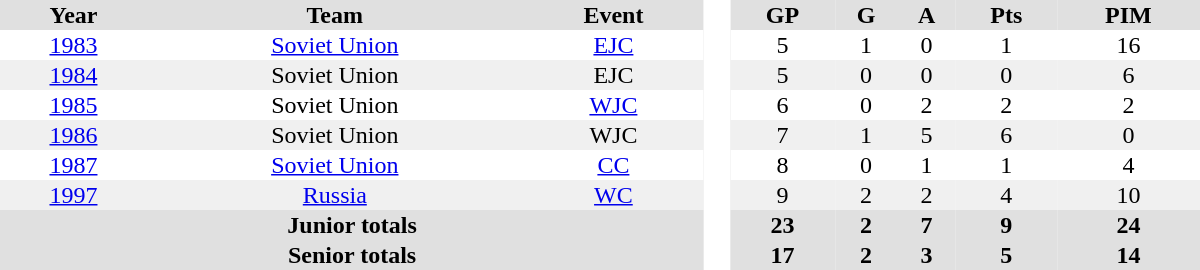<table border="0" cellpadding="1" cellspacing="0" style="text-align:center; width:50em">
<tr ALIGN="center" bgcolor="#e0e0e0">
<th>Year</th>
<th>Team</th>
<th>Event</th>
<th ALIGN="center" rowspan="99" bgcolor="#ffffff"> </th>
<th>GP</th>
<th>G</th>
<th>A</th>
<th>Pts</th>
<th>PIM</th>
</tr>
<tr>
<td><a href='#'>1983</a></td>
<td><a href='#'>Soviet Union</a></td>
<td><a href='#'>EJC</a></td>
<td>5</td>
<td>1</td>
<td>0</td>
<td>1</td>
<td>16</td>
</tr>
<tr bgcolor="#f0f0f0">
<td><a href='#'>1984</a></td>
<td>Soviet Union</td>
<td>EJC</td>
<td>5</td>
<td>0</td>
<td>0</td>
<td>0</td>
<td>6</td>
</tr>
<tr>
<td><a href='#'>1985</a></td>
<td>Soviet Union</td>
<td><a href='#'>WJC</a></td>
<td>6</td>
<td>0</td>
<td>2</td>
<td>2</td>
<td>2</td>
</tr>
<tr bgcolor="#f0f0f0">
<td><a href='#'>1986</a></td>
<td>Soviet Union</td>
<td>WJC</td>
<td>7</td>
<td>1</td>
<td>5</td>
<td>6</td>
<td>0</td>
</tr>
<tr>
<td><a href='#'>1987</a></td>
<td><a href='#'>Soviet Union</a></td>
<td><a href='#'>CC</a></td>
<td>8</td>
<td>0</td>
<td>1</td>
<td>1</td>
<td>4</td>
</tr>
<tr bgcolor="#f0f0f0">
<td><a href='#'>1997</a></td>
<td><a href='#'>Russia</a></td>
<td><a href='#'>WC</a></td>
<td>9</td>
<td>2</td>
<td>2</td>
<td>4</td>
<td>10</td>
</tr>
<tr bgcolor="#e0e0e0">
<th colspan=3>Junior totals</th>
<th>23</th>
<th>2</th>
<th>7</th>
<th>9</th>
<th>24</th>
</tr>
<tr bgcolor="#e0e0e0">
<th colspan=3>Senior totals</th>
<th>17</th>
<th>2</th>
<th>3</th>
<th>5</th>
<th>14</th>
</tr>
</table>
